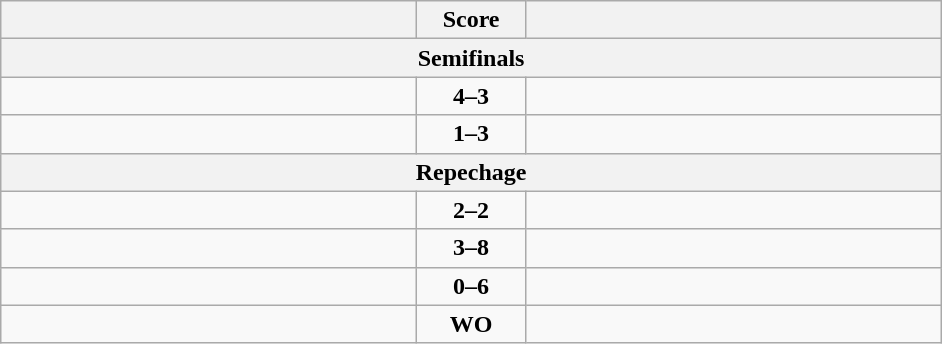<table class="wikitable" style="text-align: left;">
<tr>
<th align="right" width="270"></th>
<th width="65">Score</th>
<th align="left" width="270"></th>
</tr>
<tr>
<th colspan="3">Semifinals</th>
</tr>
<tr>
<td><strong></strong></td>
<td align=center><strong>4–3</strong></td>
<td></td>
</tr>
<tr>
<td></td>
<td align=center><strong>1–3</strong></td>
<td><strong></strong></td>
</tr>
<tr>
<th colspan="3">Repechage</th>
</tr>
<tr>
<td><strong></strong></td>
<td align=center><strong>2–2</strong></td>
<td></td>
</tr>
<tr>
<td></td>
<td align=center><strong>3–8</strong></td>
<td><strong></strong></td>
</tr>
<tr>
<td></td>
<td align=center><strong>0–6</strong></td>
<td><strong></strong></td>
</tr>
<tr>
<td></td>
<td align=center><strong>WO</strong></td>
<td><strong></strong></td>
</tr>
</table>
